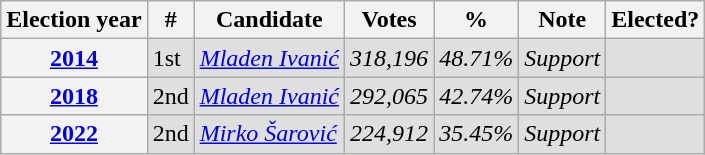<table class="wikitable">
<tr>
<th>Election year</th>
<th>#</th>
<th>Candidate</th>
<th>Votes</th>
<th>%</th>
<th>Note</th>
<th>Elected?</th>
</tr>
<tr style="background:#DFDFDF;">
<th><a href='#'>2014</a></th>
<td> 1st</td>
<td><em><a href='#'>Mladen Ivanić</a></em></td>
<td><em>318,196</em></td>
<td><em>48.71%</em></td>
<td><em>Support</em></td>
<td></td>
</tr>
<tr style="background:#DFDFDF;">
<th><a href='#'>2018</a></th>
<td> 2nd</td>
<td><em><a href='#'>Mladen Ivanić</a></em></td>
<td><em>292,065</em></td>
<td><em>42.74%</em></td>
<td><em>Support</em></td>
<td></td>
</tr>
<tr style="background:#DFDFDF;">
<th><a href='#'>2022</a></th>
<td> 2nd</td>
<td><em><a href='#'>Mirko Šarović</a></em></td>
<td><em>224,912</em></td>
<td><em>35.45%</em></td>
<td><em>Support</em></td>
<td></td>
</tr>
</table>
